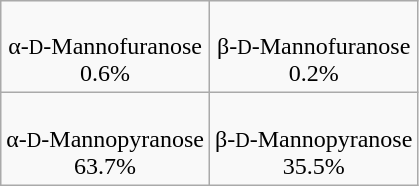<table class="wikitable">
<tr>
<td align="center"><br>α-<small>D</small>-Mannofuranose<br>0.6%</td>
<td align="center"><br>β-<small>D</small>-Mannofuranose<br>0.2%</td>
</tr>
<tr>
<td align="center"><br>α-<small>D</small>-Mannopyranose<br>63.7%</td>
<td align="center"><br>β-<small>D</small>-Mannopyranose<br>35.5%</td>
</tr>
</table>
